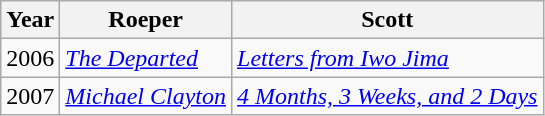<table class="wikitable">
<tr>
<th scope="col">Year</th>
<th scope="col">Roeper</th>
<th scope="col">Scott</th>
</tr>
<tr>
<td scope="row">2006</td>
<td><em><a href='#'>The Departed</a></em></td>
<td><em><a href='#'>Letters from Iwo Jima</a></em></td>
</tr>
<tr>
<td scope="row">2007</td>
<td><em><a href='#'>Michael Clayton</a></em></td>
<td><em><a href='#'>4 Months, 3 Weeks, and 2 Days</a></em></td>
</tr>
</table>
